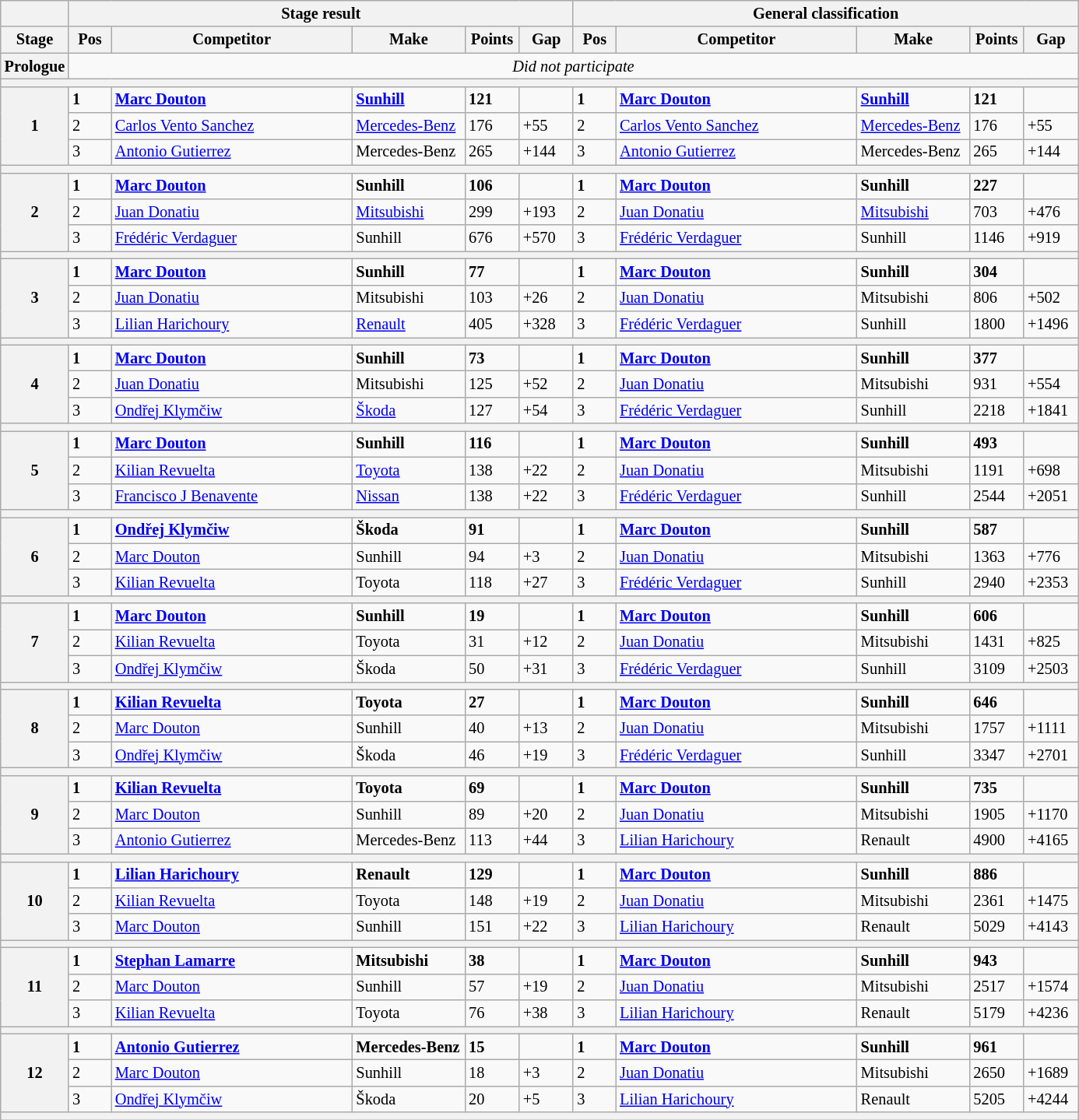<table class="wikitable" style="font-size:85%;">
<tr>
<th></th>
<th colspan=5>Stage result</th>
<th colspan=5>General classification</th>
</tr>
<tr>
<th width="40px">Stage</th>
<th width="30px">Pos</th>
<th width="200px">Competitor</th>
<th width="90px">Make</th>
<th width="40px">Points</th>
<th width="40px">Gap</th>
<th width="30px">Pos</th>
<th width="200px">Competitor</th>
<th width="90px">Make</th>
<th width="40px">Points</th>
<th width="40px">Gap</th>
</tr>
<tr>
<th>Prologue</th>
<td colspan=10 align=center><em>Did not participate</em></td>
</tr>
<tr>
<th colspan=11></th>
</tr>
<tr>
<th rowspan=3>1</th>
<td><strong>1</strong></td>
<td><strong> <a href='#'>Marc Douton</a></strong></td>
<td><strong><a href='#'>Sunhill</a></strong></td>
<td><strong>121</strong></td>
<td></td>
<td><strong>1</strong></td>
<td><strong> <a href='#'>Marc Douton</a></strong></td>
<td><strong><a href='#'>Sunhill</a></strong></td>
<td><strong>121</strong></td>
<td></td>
</tr>
<tr>
<td>2</td>
<td> <a href='#'>Carlos Vento Sanchez</a></td>
<td><a href='#'>Mercedes-Benz</a></td>
<td>176</td>
<td>+55</td>
<td>2</td>
<td> <a href='#'>Carlos Vento Sanchez</a></td>
<td><a href='#'>Mercedes-Benz</a></td>
<td>176</td>
<td>+55</td>
</tr>
<tr>
<td>3</td>
<td> <a href='#'>Antonio Gutierrez</a></td>
<td>Mercedes-Benz</td>
<td>265</td>
<td>+144</td>
<td>3</td>
<td> <a href='#'>Antonio Gutierrez</a></td>
<td>Mercedes-Benz</td>
<td>265</td>
<td>+144</td>
</tr>
<tr>
<th colspan=11></th>
</tr>
<tr>
<th rowspan=3>2</th>
<td><strong>1</strong></td>
<td><strong> <a href='#'>Marc Douton</a></strong></td>
<td><strong>Sunhill</strong></td>
<td><strong>106</strong></td>
<td></td>
<td><strong>1</strong></td>
<td><strong> <a href='#'>Marc Douton</a></strong></td>
<td><strong>Sunhill</strong></td>
<td><strong>227</strong></td>
<td></td>
</tr>
<tr>
<td>2</td>
<td> <a href='#'>Juan Donatiu</a></td>
<td><a href='#'>Mitsubishi</a></td>
<td>299</td>
<td>+193</td>
<td>2</td>
<td> <a href='#'>Juan Donatiu</a></td>
<td><a href='#'>Mitsubishi</a></td>
<td>703</td>
<td>+476</td>
</tr>
<tr>
<td>3</td>
<td> <a href='#'>Frédéric Verdaguer</a></td>
<td>Sunhill</td>
<td>676</td>
<td>+570</td>
<td>3</td>
<td> <a href='#'>Frédéric Verdaguer</a></td>
<td>Sunhill</td>
<td>1146</td>
<td>+919</td>
</tr>
<tr>
<th colspan=11></th>
</tr>
<tr>
<th rowspan=3>3</th>
<td><strong>1</strong></td>
<td><strong> <a href='#'>Marc Douton</a></strong></td>
<td><strong>Sunhill</strong></td>
<td><strong>77</strong></td>
<td></td>
<td><strong>1</strong></td>
<td><strong> <a href='#'>Marc Douton</a></strong></td>
<td><strong>Sunhill</strong></td>
<td><strong>304</strong></td>
<td></td>
</tr>
<tr>
<td>2</td>
<td> <a href='#'>Juan Donatiu</a></td>
<td>Mitsubishi</td>
<td>103</td>
<td>+26</td>
<td>2</td>
<td> <a href='#'>Juan Donatiu</a></td>
<td>Mitsubishi</td>
<td>806</td>
<td>+502</td>
</tr>
<tr>
<td>3</td>
<td> <a href='#'>Lilian Harichoury</a></td>
<td><a href='#'>Renault</a></td>
<td>405</td>
<td>+328</td>
<td>3</td>
<td> <a href='#'>Frédéric Verdaguer</a></td>
<td>Sunhill</td>
<td>1800</td>
<td>+1496</td>
</tr>
<tr>
<th colspan=11></th>
</tr>
<tr>
<th rowspan=3>4</th>
<td><strong>1</strong></td>
<td><strong> <a href='#'>Marc Douton</a></strong></td>
<td><strong>Sunhill</strong></td>
<td><strong>73</strong></td>
<td></td>
<td><strong>1</strong></td>
<td><strong> <a href='#'>Marc Douton</a></strong></td>
<td><strong>Sunhill</strong></td>
<td><strong>377</strong></td>
<td></td>
</tr>
<tr>
<td>2</td>
<td> <a href='#'>Juan Donatiu</a></td>
<td>Mitsubishi</td>
<td>125</td>
<td>+52</td>
<td>2</td>
<td> <a href='#'>Juan Donatiu</a></td>
<td>Mitsubishi</td>
<td>931</td>
<td>+554</td>
</tr>
<tr>
<td>3</td>
<td> <a href='#'>Ondřej Klymčiw</a></td>
<td><a href='#'>Škoda</a></td>
<td>127</td>
<td>+54</td>
<td>3</td>
<td> <a href='#'>Frédéric Verdaguer</a></td>
<td>Sunhill</td>
<td>2218</td>
<td>+1841</td>
</tr>
<tr>
<th colspan=11></th>
</tr>
<tr>
<th rowspan=3>5</th>
<td><strong>1</strong></td>
<td><strong> <a href='#'>Marc Douton</a></strong></td>
<td><strong>Sunhill</strong></td>
<td><strong>116</strong></td>
<td></td>
<td><strong>1</strong></td>
<td><strong> <a href='#'>Marc Douton</a></strong></td>
<td><strong>Sunhill</strong></td>
<td><strong>493</strong></td>
<td></td>
</tr>
<tr>
<td>2</td>
<td> <a href='#'>Kilian Revuelta</a></td>
<td><a href='#'>Toyota</a></td>
<td>138</td>
<td>+22</td>
<td>2</td>
<td> <a href='#'>Juan Donatiu</a></td>
<td>Mitsubishi</td>
<td>1191</td>
<td>+698</td>
</tr>
<tr>
<td>3</td>
<td> <a href='#'>Francisco J Benavente</a></td>
<td><a href='#'>Nissan</a></td>
<td>138</td>
<td>+22</td>
<td>3</td>
<td> <a href='#'>Frédéric Verdaguer</a></td>
<td>Sunhill</td>
<td>2544</td>
<td>+2051</td>
</tr>
<tr>
<th colspan=11></th>
</tr>
<tr>
<th rowspan=3>6</th>
<td><strong>1</strong></td>
<td><strong> <a href='#'>Ondřej Klymčiw</a></strong></td>
<td><strong>Škoda</strong></td>
<td><strong>91</strong></td>
<td></td>
<td><strong>1</strong></td>
<td><strong> <a href='#'>Marc Douton</a></strong></td>
<td><strong>Sunhill</strong></td>
<td><strong>587</strong></td>
<td></td>
</tr>
<tr>
<td>2</td>
<td> <a href='#'>Marc Douton</a></td>
<td>Sunhill</td>
<td>94</td>
<td>+3</td>
<td>2</td>
<td> <a href='#'>Juan Donatiu</a></td>
<td>Mitsubishi</td>
<td>1363</td>
<td>+776</td>
</tr>
<tr>
<td>3</td>
<td> <a href='#'>Kilian Revuelta</a></td>
<td>Toyota</td>
<td>118</td>
<td>+27</td>
<td>3</td>
<td> <a href='#'>Frédéric Verdaguer</a></td>
<td>Sunhill</td>
<td>2940</td>
<td>+2353</td>
</tr>
<tr>
<th colspan=11></th>
</tr>
<tr>
<th rowspan=3>7</th>
<td><strong>1</strong></td>
<td><strong> <a href='#'>Marc Douton</a></strong></td>
<td><strong>Sunhill</strong></td>
<td><strong>19</strong></td>
<td></td>
<td><strong>1</strong></td>
<td><strong> <a href='#'>Marc Douton</a></strong></td>
<td><strong>Sunhill</strong></td>
<td><strong>606</strong></td>
<td></td>
</tr>
<tr>
<td>2</td>
<td> <a href='#'>Kilian Revuelta</a></td>
<td>Toyota</td>
<td>31</td>
<td>+12</td>
<td>2</td>
<td> <a href='#'>Juan Donatiu</a></td>
<td>Mitsubishi</td>
<td>1431</td>
<td>+825</td>
</tr>
<tr>
<td>3</td>
<td> <a href='#'>Ondřej Klymčiw</a></td>
<td>Škoda</td>
<td>50</td>
<td>+31</td>
<td>3</td>
<td> <a href='#'>Frédéric Verdaguer</a></td>
<td>Sunhill</td>
<td>3109</td>
<td>+2503</td>
</tr>
<tr>
<th colspan=11></th>
</tr>
<tr>
<th rowspan=3>8</th>
<td><strong>1</strong></td>
<td><strong> <a href='#'>Kilian Revuelta</a></strong></td>
<td><strong>Toyota</strong></td>
<td><strong>27</strong></td>
<td></td>
<td><strong>1</strong></td>
<td><strong> <a href='#'>Marc Douton</a></strong></td>
<td><strong>Sunhill</strong></td>
<td><strong>646</strong></td>
<td></td>
</tr>
<tr>
<td>2</td>
<td> <a href='#'>Marc Douton</a></td>
<td>Sunhill</td>
<td>40</td>
<td>+13</td>
<td>2</td>
<td> <a href='#'>Juan Donatiu</a></td>
<td>Mitsubishi</td>
<td>1757</td>
<td>+1111</td>
</tr>
<tr>
<td>3</td>
<td> <a href='#'>Ondřej Klymčiw</a></td>
<td>Škoda</td>
<td>46</td>
<td>+19</td>
<td>3</td>
<td> <a href='#'>Frédéric Verdaguer</a></td>
<td>Sunhill</td>
<td>3347</td>
<td>+2701</td>
</tr>
<tr>
<th colspan=11></th>
</tr>
<tr>
<th rowspan=3>9</th>
<td><strong>1</strong></td>
<td><strong> <a href='#'>Kilian Revuelta</a></strong></td>
<td><strong>Toyota</strong></td>
<td><strong>69</strong></td>
<td></td>
<td><strong>1</strong></td>
<td><strong> <a href='#'>Marc Douton</a></strong></td>
<td><strong>Sunhill</strong></td>
<td><strong>735</strong></td>
<td></td>
</tr>
<tr>
<td>2</td>
<td> <a href='#'>Marc Douton</a></td>
<td>Sunhill</td>
<td>89</td>
<td>+20</td>
<td>2</td>
<td> <a href='#'>Juan Donatiu</a></td>
<td>Mitsubishi</td>
<td>1905</td>
<td>+1170</td>
</tr>
<tr>
<td>3</td>
<td> <a href='#'>Antonio Gutierrez</a></td>
<td>Mercedes-Benz</td>
<td>113</td>
<td>+44</td>
<td>3</td>
<td> <a href='#'>Lilian Harichoury</a></td>
<td>Renault</td>
<td>4900</td>
<td>+4165</td>
</tr>
<tr>
<th colspan=11></th>
</tr>
<tr>
<th rowspan=3>10</th>
<td><strong>1</strong></td>
<td><strong> <a href='#'>Lilian Harichoury</a></strong></td>
<td><strong>Renault</strong></td>
<td><strong>129</strong></td>
<td></td>
<td><strong>1</strong></td>
<td><strong> <a href='#'>Marc Douton</a></strong></td>
<td><strong>Sunhill</strong></td>
<td><strong>886</strong></td>
<td></td>
</tr>
<tr>
<td>2</td>
<td> <a href='#'>Kilian Revuelta</a></td>
<td>Toyota</td>
<td>148</td>
<td>+19</td>
<td>2</td>
<td> <a href='#'>Juan Donatiu</a></td>
<td>Mitsubishi</td>
<td>2361</td>
<td>+1475</td>
</tr>
<tr>
<td>3</td>
<td> <a href='#'>Marc Douton</a></td>
<td>Sunhill</td>
<td>151</td>
<td>+22</td>
<td>3</td>
<td> <a href='#'>Lilian Harichoury</a></td>
<td>Renault</td>
<td>5029</td>
<td>+4143</td>
</tr>
<tr>
<th colspan=11></th>
</tr>
<tr>
<th rowspan=3>11</th>
<td><strong>1</strong></td>
<td><strong> <a href='#'>Stephan Lamarre</a></strong></td>
<td><strong>Mitsubishi</strong></td>
<td><strong>38</strong></td>
<td></td>
<td><strong>1</strong></td>
<td><strong> <a href='#'>Marc Douton</a></strong></td>
<td><strong>Sunhill</strong></td>
<td><strong>943</strong></td>
<td></td>
</tr>
<tr>
<td>2</td>
<td> <a href='#'>Marc Douton</a></td>
<td>Sunhill</td>
<td>57</td>
<td>+19</td>
<td>2</td>
<td> <a href='#'>Juan Donatiu</a></td>
<td>Mitsubishi</td>
<td>2517</td>
<td>+1574</td>
</tr>
<tr>
<td>3</td>
<td> <a href='#'>Kilian Revuelta</a></td>
<td>Toyota</td>
<td>76</td>
<td>+38</td>
<td>3</td>
<td> <a href='#'>Lilian Harichoury</a></td>
<td>Renault</td>
<td>5179</td>
<td>+4236</td>
</tr>
<tr>
<th colspan=11></th>
</tr>
<tr>
<th rowspan=3>12</th>
<td><strong>1</strong></td>
<td><strong> <a href='#'>Antonio Gutierrez</a></strong></td>
<td><strong>Mercedes-Benz</strong></td>
<td><strong>15</strong></td>
<td></td>
<td><strong>1</strong></td>
<td><strong> <a href='#'>Marc Douton</a></strong></td>
<td><strong>Sunhill</strong></td>
<td><strong>961</strong></td>
<td></td>
</tr>
<tr>
<td>2</td>
<td> <a href='#'>Marc Douton</a></td>
<td>Sunhill</td>
<td>18</td>
<td>+3</td>
<td>2</td>
<td> <a href='#'>Juan Donatiu</a></td>
<td>Mitsubishi</td>
<td>2650</td>
<td>+1689</td>
</tr>
<tr>
<td>3</td>
<td> <a href='#'>Ondřej Klymčiw</a></td>
<td>Škoda</td>
<td>20</td>
<td>+5</td>
<td>3</td>
<td> <a href='#'>Lilian Harichoury</a></td>
<td>Renault</td>
<td>5205</td>
<td>+4244</td>
</tr>
<tr>
<th colspan=11></th>
</tr>
</table>
